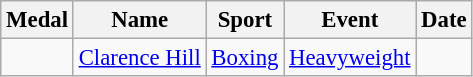<table class="wikitable sortable" style="font-size: 95%;">
<tr>
<th>Medal</th>
<th>Name</th>
<th>Sport</th>
<th>Event</th>
<th>Date</th>
</tr>
<tr>
<td></td>
<td><a href='#'>Clarence Hill</a></td>
<td><a href='#'>Boxing</a></td>
<td><a href='#'>Heavyweight</a></td>
<td></td>
</tr>
</table>
